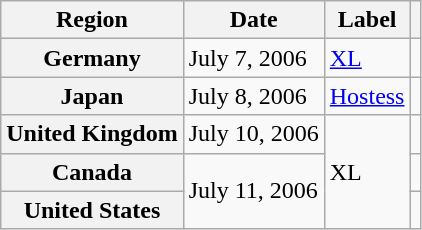<table class="wikitable plainrowheaders">
<tr>
<th scope="col">Region</th>
<th scope="col">Date</th>
<th scope="col">Label</th>
<th scope="col"></th>
</tr>
<tr>
<th scope="row">Germany</th>
<td>July 7, 2006</td>
<td><a href='#'>XL</a></td>
<td align="center"></td>
</tr>
<tr>
<th scope="row">Japan</th>
<td>July 8, 2006</td>
<td><a href='#'>Hostess</a></td>
<td align="center"></td>
</tr>
<tr>
<th scope="row">United Kingdom</th>
<td>July 10, 2006</td>
<td rowspan="3">XL</td>
<td align="center"></td>
</tr>
<tr>
<th scope="row">Canada</th>
<td rowspan="2">July 11, 2006</td>
<td align="center"></td>
</tr>
<tr>
<th scope="row">United States</th>
<td align="center"></td>
</tr>
</table>
